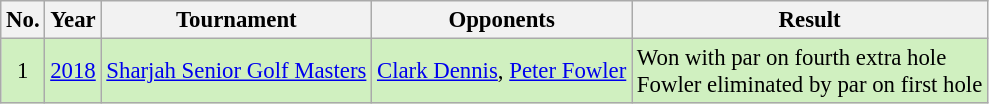<table class="wikitable" style="font-size:95%;">
<tr>
<th>No.</th>
<th>Year</th>
<th>Tournament</th>
<th>Opponents</th>
<th>Result</th>
</tr>
<tr style="background:#D0F0C0;">
<td align=center>1</td>
<td><a href='#'>2018</a></td>
<td><a href='#'>Sharjah Senior Golf Masters</a></td>
<td> <a href='#'>Clark Dennis</a>,  <a href='#'>Peter Fowler</a></td>
<td>Won with par on fourth extra hole<br>Fowler eliminated by par on first hole</td>
</tr>
</table>
